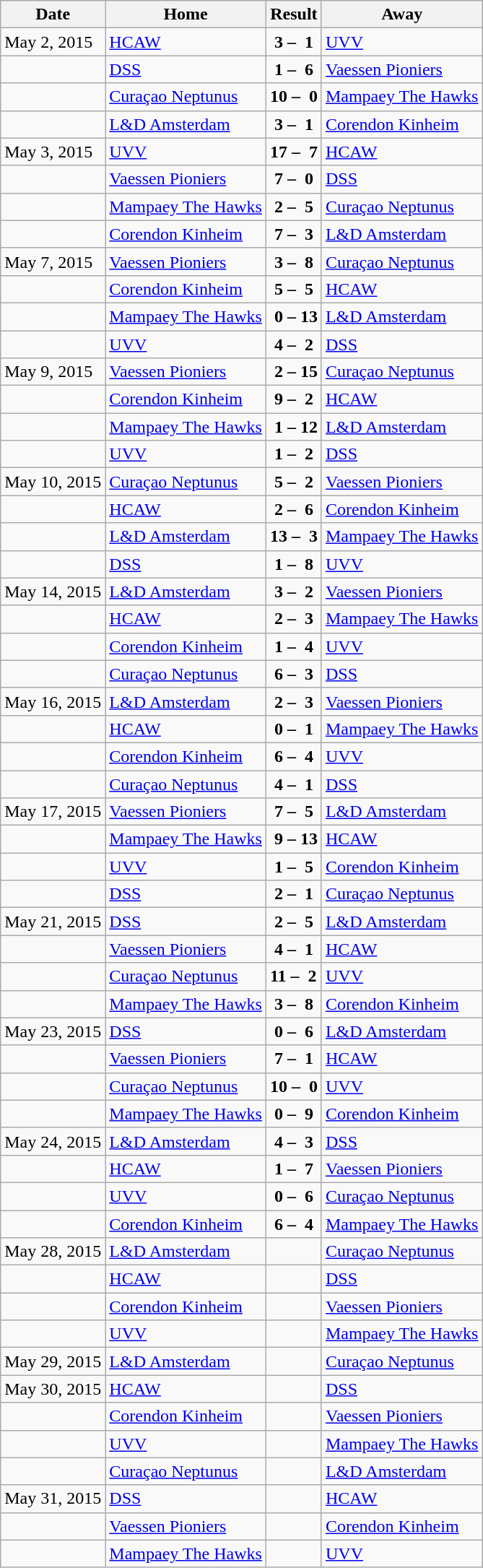<table class="wikitable">
<tr>
<th>Date</th>
<th>Home</th>
<th>Result</th>
<th>Away</th>
</tr>
<tr>
<td>May 2, 2015</td>
<td><a href='#'>HCAW</a></td>
<td><strong> 3 –  1</strong></td>
<td><a href='#'>UVV</a></td>
</tr>
<tr>
<td></td>
<td><a href='#'>DSS</a></td>
<td><strong> 1 –  6</strong></td>
<td><a href='#'>Vaessen Pioniers</a></td>
</tr>
<tr>
<td></td>
<td><a href='#'>Curaçao Neptunus</a></td>
<td><strong>10 –  0</strong></td>
<td><a href='#'>Mampaey The Hawks</a></td>
</tr>
<tr>
<td></td>
<td><a href='#'>L&D Amsterdam</a></td>
<td><strong> 3 –  1</strong></td>
<td><a href='#'>Corendon Kinheim</a></td>
</tr>
<tr>
<td>May 3, 2015</td>
<td><a href='#'>UVV</a></td>
<td><strong>17 –  7</strong></td>
<td><a href='#'>HCAW</a></td>
</tr>
<tr>
<td></td>
<td><a href='#'>Vaessen Pioniers</a></td>
<td><strong> 7 –  0</strong></td>
<td><a href='#'>DSS</a></td>
</tr>
<tr>
<td></td>
<td><a href='#'>Mampaey The Hawks</a></td>
<td><strong> 2 –  5</strong></td>
<td><a href='#'>Curaçao Neptunus</a></td>
</tr>
<tr>
<td></td>
<td><a href='#'>Corendon Kinheim</a></td>
<td><strong> 7 –  3</strong></td>
<td><a href='#'>L&D Amsterdam</a></td>
</tr>
<tr>
<td>May 7, 2015</td>
<td><a href='#'>Vaessen Pioniers</a></td>
<td><strong> 3 –  8</strong></td>
<td><a href='#'>Curaçao Neptunus</a></td>
</tr>
<tr>
<td></td>
<td><a href='#'>Corendon Kinheim</a></td>
<td><strong> 5 –  5</strong></td>
<td><a href='#'>HCAW</a></td>
</tr>
<tr>
<td></td>
<td><a href='#'>Mampaey The Hawks</a></td>
<td><strong> 0 – 13</strong></td>
<td><a href='#'>L&D Amsterdam</a></td>
</tr>
<tr>
<td></td>
<td><a href='#'>UVV</a></td>
<td><strong> 4 –  2</strong></td>
<td><a href='#'>DSS</a></td>
</tr>
<tr>
<td>May 9, 2015</td>
<td><a href='#'>Vaessen Pioniers</a></td>
<td><strong> 2 – 15</strong></td>
<td><a href='#'>Curaçao Neptunus</a></td>
</tr>
<tr>
<td></td>
<td><a href='#'>Corendon Kinheim</a></td>
<td><strong> 9 –  2</strong></td>
<td><a href='#'>HCAW</a></td>
</tr>
<tr>
<td></td>
<td><a href='#'>Mampaey The Hawks</a></td>
<td><strong> 1 – 12</strong></td>
<td><a href='#'>L&D Amsterdam</a></td>
</tr>
<tr>
<td></td>
<td><a href='#'>UVV</a></td>
<td><strong> 1 –  2</strong></td>
<td><a href='#'>DSS</a></td>
</tr>
<tr>
<td>May 10, 2015</td>
<td><a href='#'>Curaçao Neptunus</a></td>
<td><strong> 5 –  2</strong></td>
<td><a href='#'>Vaessen Pioniers</a></td>
</tr>
<tr>
<td></td>
<td><a href='#'>HCAW</a></td>
<td><strong> 2 –  6</strong></td>
<td><a href='#'>Corendon Kinheim</a></td>
</tr>
<tr>
<td></td>
<td><a href='#'>L&D Amsterdam</a></td>
<td><strong>13 –  3</strong></td>
<td><a href='#'>Mampaey The Hawks</a></td>
</tr>
<tr>
<td></td>
<td><a href='#'>DSS</a></td>
<td><strong> 1 –  8</strong></td>
<td><a href='#'>UVV</a></td>
</tr>
<tr>
<td>May 14, 2015</td>
<td><a href='#'>L&D Amsterdam</a></td>
<td><strong> 3 –  2</strong></td>
<td><a href='#'>Vaessen Pioniers</a></td>
</tr>
<tr>
<td></td>
<td><a href='#'>HCAW</a></td>
<td><strong> 2 –  3</strong></td>
<td><a href='#'>Mampaey The Hawks</a></td>
</tr>
<tr>
<td></td>
<td><a href='#'>Corendon Kinheim</a></td>
<td><strong> 1 –  4</strong></td>
<td><a href='#'>UVV</a></td>
</tr>
<tr>
<td></td>
<td><a href='#'>Curaçao Neptunus</a></td>
<td><strong> 6 –  3</strong></td>
<td><a href='#'>DSS</a></td>
</tr>
<tr>
<td>May 16, 2015</td>
<td><a href='#'>L&D Amsterdam</a></td>
<td><strong> 2 –  3</strong></td>
<td><a href='#'>Vaessen Pioniers</a></td>
</tr>
<tr>
<td></td>
<td><a href='#'>HCAW</a></td>
<td><strong> 0 –  1</strong></td>
<td><a href='#'>Mampaey The Hawks</a></td>
</tr>
<tr>
<td></td>
<td><a href='#'>Corendon Kinheim</a></td>
<td><strong> 6 –  4</strong></td>
<td><a href='#'>UVV</a></td>
</tr>
<tr>
<td></td>
<td><a href='#'>Curaçao Neptunus</a></td>
<td><strong> 4 –  1</strong></td>
<td><a href='#'>DSS</a></td>
</tr>
<tr>
<td>May 17, 2015</td>
<td><a href='#'>Vaessen Pioniers</a></td>
<td><strong> 7 –  5</strong></td>
<td><a href='#'>L&D Amsterdam</a></td>
</tr>
<tr>
<td></td>
<td><a href='#'>Mampaey The Hawks</a></td>
<td><strong> 9 – 13</strong></td>
<td><a href='#'>HCAW</a></td>
</tr>
<tr>
<td></td>
<td><a href='#'>UVV</a></td>
<td><strong> 1 –  5</strong></td>
<td><a href='#'>Corendon Kinheim</a></td>
</tr>
<tr>
<td></td>
<td><a href='#'>DSS</a></td>
<td><strong> 2 –  1</strong></td>
<td><a href='#'>Curaçao Neptunus</a></td>
</tr>
<tr>
<td>May 21, 2015</td>
<td><a href='#'>DSS</a></td>
<td><strong> 2 –  5</strong></td>
<td><a href='#'>L&D Amsterdam</a></td>
</tr>
<tr>
<td></td>
<td><a href='#'>Vaessen Pioniers</a></td>
<td><strong> 4 –  1</strong></td>
<td><a href='#'>HCAW</a></td>
</tr>
<tr>
<td></td>
<td><a href='#'>Curaçao Neptunus</a></td>
<td><strong>11 –  2</strong></td>
<td><a href='#'>UVV</a></td>
</tr>
<tr>
<td></td>
<td><a href='#'>Mampaey The Hawks</a></td>
<td><strong> 3 –  8</strong></td>
<td><a href='#'>Corendon Kinheim</a></td>
</tr>
<tr>
<td>May 23, 2015</td>
<td><a href='#'>DSS</a></td>
<td><strong> 0 –  6</strong></td>
<td><a href='#'>L&D Amsterdam</a></td>
</tr>
<tr>
<td></td>
<td><a href='#'>Vaessen Pioniers</a></td>
<td><strong> 7 –  1</strong></td>
<td><a href='#'>HCAW</a></td>
</tr>
<tr>
<td></td>
<td><a href='#'>Curaçao Neptunus</a></td>
<td><strong>10 –  0</strong></td>
<td><a href='#'>UVV</a></td>
</tr>
<tr>
<td></td>
<td><a href='#'>Mampaey The Hawks</a></td>
<td><strong> 0 –  9</strong></td>
<td><a href='#'>Corendon Kinheim</a></td>
</tr>
<tr>
<td>May 24, 2015</td>
<td><a href='#'>L&D Amsterdam</a></td>
<td><strong> 4 –  3</strong></td>
<td><a href='#'>DSS</a></td>
</tr>
<tr>
<td></td>
<td><a href='#'>HCAW</a></td>
<td><strong> 1 –  7</strong></td>
<td><a href='#'>Vaessen Pioniers</a></td>
</tr>
<tr>
<td></td>
<td><a href='#'>UVV</a></td>
<td><strong> 0 –  6</strong></td>
<td><a href='#'>Curaçao Neptunus</a></td>
</tr>
<tr>
<td></td>
<td><a href='#'>Corendon Kinheim</a></td>
<td><strong> 6 –  4</strong></td>
<td><a href='#'>Mampaey The Hawks</a></td>
</tr>
<tr>
<td>May 28, 2015</td>
<td><a href='#'>L&D Amsterdam</a></td>
<td></td>
<td><a href='#'>Curaçao Neptunus</a></td>
</tr>
<tr>
<td></td>
<td><a href='#'>HCAW</a></td>
<td></td>
<td><a href='#'>DSS</a></td>
</tr>
<tr>
<td></td>
<td><a href='#'>Corendon Kinheim</a></td>
<td></td>
<td><a href='#'>Vaessen Pioniers</a></td>
</tr>
<tr>
<td></td>
<td><a href='#'>UVV</a></td>
<td></td>
<td><a href='#'>Mampaey The Hawks</a></td>
</tr>
<tr>
<td>May 29, 2015</td>
<td><a href='#'>L&D Amsterdam</a></td>
<td></td>
<td><a href='#'>Curaçao Neptunus</a></td>
</tr>
<tr>
<td>May 30, 2015</td>
<td><a href='#'>HCAW</a></td>
<td></td>
<td><a href='#'>DSS</a></td>
</tr>
<tr>
<td></td>
<td><a href='#'>Corendon Kinheim</a></td>
<td></td>
<td><a href='#'>Vaessen Pioniers</a></td>
</tr>
<tr>
<td></td>
<td><a href='#'>UVV</a></td>
<td></td>
<td><a href='#'>Mampaey The Hawks</a></td>
</tr>
<tr>
<td></td>
<td><a href='#'>Curaçao Neptunus</a></td>
<td></td>
<td><a href='#'>L&D Amsterdam</a></td>
</tr>
<tr>
<td>May 31, 2015</td>
<td><a href='#'>DSS</a></td>
<td></td>
<td><a href='#'>HCAW</a></td>
</tr>
<tr>
<td></td>
<td><a href='#'>Vaessen Pioniers</a></td>
<td></td>
<td><a href='#'>Corendon Kinheim</a></td>
</tr>
<tr>
<td></td>
<td><a href='#'>Mampaey The Hawks</a></td>
<td></td>
<td><a href='#'>UVV</a></td>
</tr>
</table>
